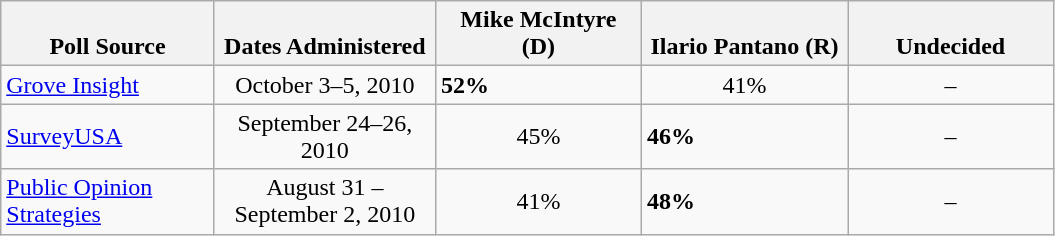<table class="wikitable">
<tr valign=bottom>
<th width='135'>Poll Source</th>
<th width='140'>Dates Administered</th>
<th width='130'>Mike McIntyre (D)</th>
<th width='130'>Ilario Pantano (R)</th>
<th width='130'>Undecided</th>
</tr>
<tr>
<td><a href='#'>Grove Insight</a></td>
<td align=center>October 3–5, 2010</td>
<td><strong>52%</strong></td>
<td align=center>41%</td>
<td align=center>–</td>
</tr>
<tr>
<td><a href='#'>SurveyUSA</a></td>
<td align=center>September 24–26, 2010</td>
<td align=center>45%</td>
<td><strong>46%</strong></td>
<td align=center>–</td>
</tr>
<tr>
<td><a href='#'>Public Opinion Strategies</a></td>
<td align=center>August 31 – September 2, 2010</td>
<td align=center>41%</td>
<td><strong>48%</strong></td>
<td align=center>–</td>
</tr>
</table>
